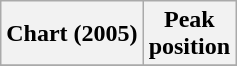<table class="wikitable">
<tr>
<th align="left">Chart (2005)</th>
<th align="center">Peak<br>position</th>
</tr>
<tr>
</tr>
</table>
